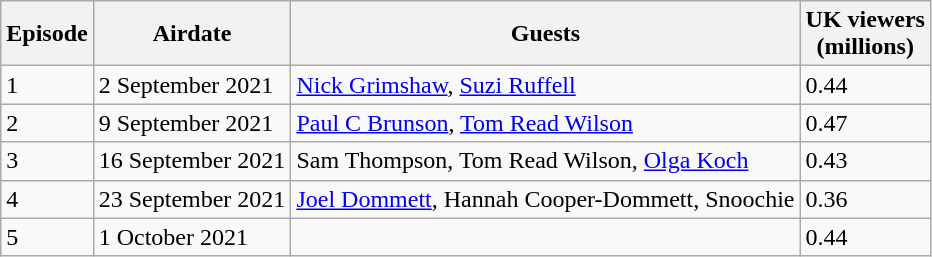<table class="wikitable sortable">
<tr>
<th>Episode</th>
<th>Airdate</th>
<th>Guests</th>
<th>UK viewers<br>(millions)</th>
</tr>
<tr>
<td>1</td>
<td>2 September 2021</td>
<td><a href='#'>Nick Grimshaw</a>, <a href='#'>Suzi Ruffell</a></td>
<td>0.44</td>
</tr>
<tr>
<td>2</td>
<td>9 September 2021</td>
<td><a href='#'>Paul C Brunson</a>, <a href='#'>Tom Read Wilson</a></td>
<td>0.47</td>
</tr>
<tr>
<td>3</td>
<td>16 September 2021</td>
<td>Sam Thompson, Tom Read Wilson, <a href='#'>Olga Koch</a></td>
<td>0.43</td>
</tr>
<tr>
<td>4</td>
<td>23 September 2021</td>
<td><a href='#'>Joel Dommett</a>, Hannah Cooper-Dommett, Snoochie</td>
<td>0.36</td>
</tr>
<tr>
<td>5</td>
<td>1 October 2021 </td>
<td></td>
<td>0.44</td>
</tr>
</table>
